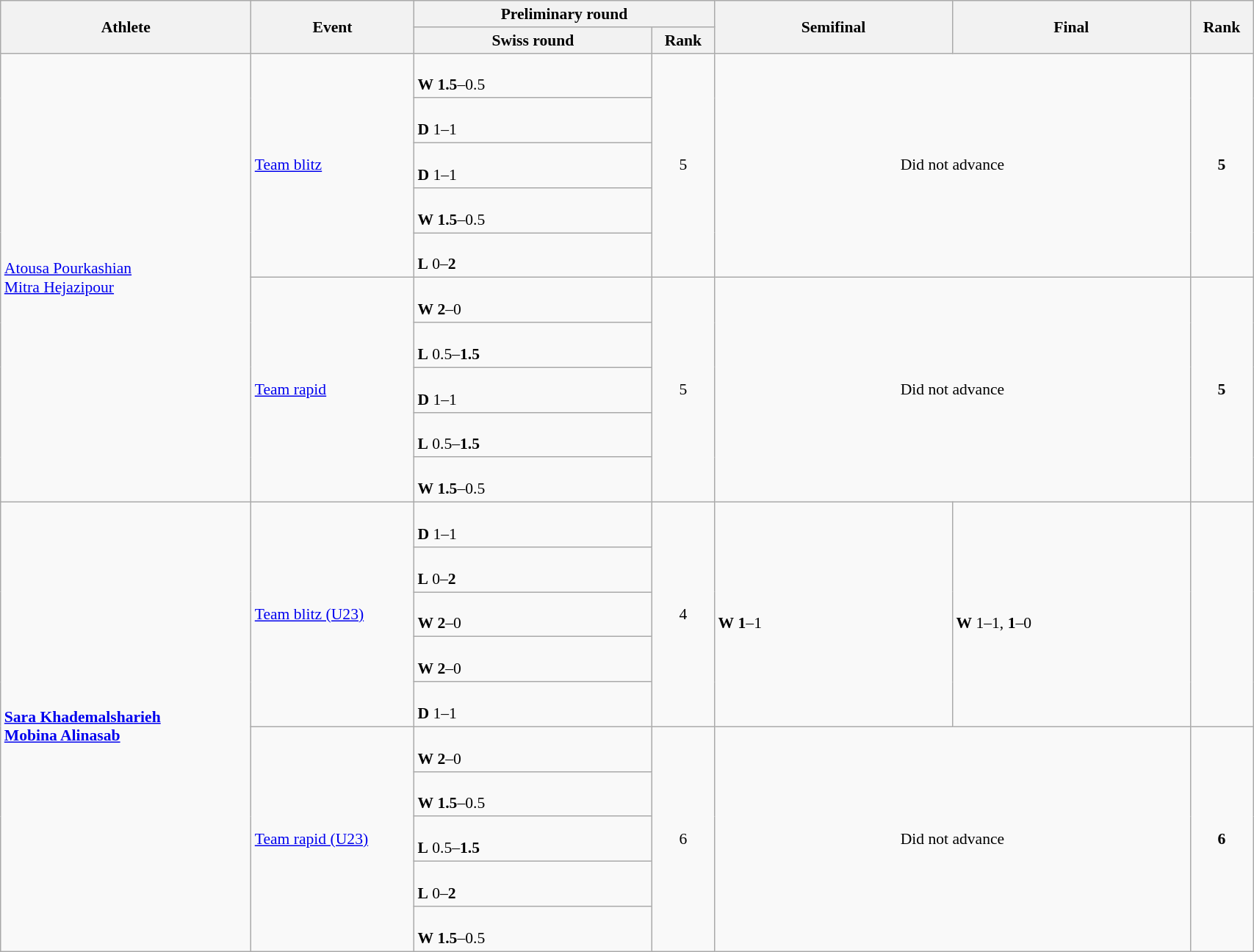<table class="wikitable" width="90%" style="text-align:left; font-size:90%">
<tr>
<th rowspan="2" width="20%">Athlete</th>
<th rowspan="2" width="13%">Event</th>
<th colspan="2">Preliminary round</th>
<th rowspan="2" width="19%">Semifinal</th>
<th rowspan="2" width="19%">Final</th>
<th rowspan="2" width="5%">Rank</th>
</tr>
<tr>
<th width="19%">Swiss round</th>
<th width="5%">Rank</th>
</tr>
<tr>
<td rowspan=10><a href='#'>Atousa Pourkashian</a><br><a href='#'>Mitra Hejazipour</a></td>
<td rowspan=5><a href='#'>Team blitz</a></td>
<td><br><strong>W</strong> <strong>1.5</strong>–0.5</td>
<td rowspan=5 align=center>5</td>
<td rowspan=5 colspan=2 align=center>Did not advance</td>
<td rowspan=5 align="center"><strong>5</strong></td>
</tr>
<tr>
<td><br><strong>D</strong> 1–1</td>
</tr>
<tr>
<td><br><strong>D</strong> 1–1</td>
</tr>
<tr>
<td><br><strong>W</strong> <strong>1.5</strong>–0.5</td>
</tr>
<tr>
<td><br><strong>L</strong> 0–<strong>2</strong></td>
</tr>
<tr>
<td rowspan=5><a href='#'>Team rapid</a></td>
<td><br><strong>W</strong> <strong>2</strong>–0</td>
<td rowspan=5 align=center>5</td>
<td rowspan=5 colspan=2 align=center>Did not advance</td>
<td rowspan=5 align="center"><strong>5</strong></td>
</tr>
<tr>
<td><br><strong>L</strong> 0.5–<strong>1.5</strong></td>
</tr>
<tr>
<td><br><strong>D</strong> 1–1</td>
</tr>
<tr>
<td><br><strong>L</strong> 0.5–<strong>1.5</strong></td>
</tr>
<tr>
<td><br><strong>W</strong> <strong>1.5</strong>–0.5</td>
</tr>
<tr>
<td rowspan=10><strong><a href='#'>Sara Khademalsharieh</a><br><a href='#'>Mobina Alinasab</a></strong></td>
<td rowspan=5><a href='#'>Team blitz (U23)</a></td>
<td><br><strong>D</strong> 1–1</td>
<td rowspan=5 align=center>4 <strong></strong></td>
<td rowspan=5><br><strong>W</strong> <strong>1</strong>–1</td>
<td rowspan=5><br><strong>W</strong> 1–1, <strong>1</strong>–0</td>
<td rowspan=5 align="center"></td>
</tr>
<tr>
<td><br><strong>L</strong> 0–<strong>2</strong></td>
</tr>
<tr>
<td><br><strong>W</strong> <strong>2</strong>–0</td>
</tr>
<tr>
<td><br><strong>W</strong> <strong>2</strong>–0</td>
</tr>
<tr>
<td><br><strong>D</strong> 1–1</td>
</tr>
<tr>
<td rowspan=5><a href='#'>Team rapid (U23)</a></td>
<td><br><strong>W</strong> <strong>2</strong>–0</td>
<td rowspan=5 align=center>6</td>
<td rowspan=5 colspan=2 align=center>Did not advance</td>
<td rowspan=5 align="center"><strong>6</strong></td>
</tr>
<tr>
<td><br><strong>W</strong> <strong>1.5</strong>–0.5</td>
</tr>
<tr>
<td><br><strong>L</strong> 0.5–<strong>1.5</strong></td>
</tr>
<tr>
<td><br><strong>L</strong> 0–<strong>2</strong></td>
</tr>
<tr>
<td><br><strong>W</strong> <strong>1.5</strong>–0.5</td>
</tr>
</table>
